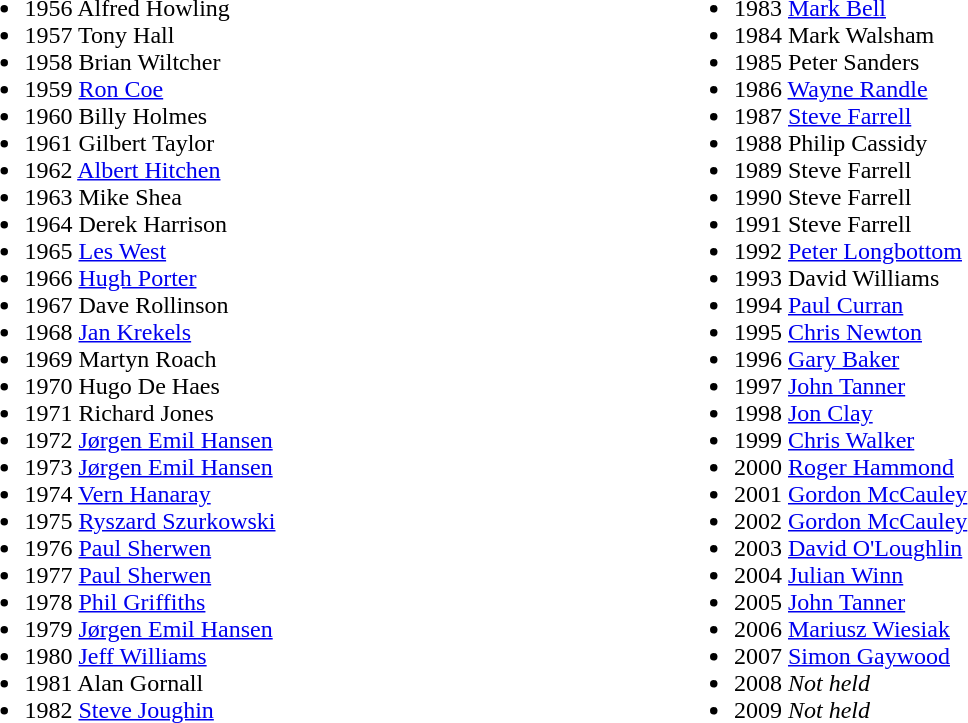<table width=75%>
<tr>
<td valign=top align=left width=50%><br><ul><li>1956 Alfred Howling </li><li>1957 Tony Hall </li><li>1958 Brian Wiltcher </li><li>1959 <a href='#'>Ron Coe</a> </li><li>1960 Billy Holmes </li><li>1961 Gilbert Taylor </li><li>1962 <a href='#'>Albert Hitchen</a> </li><li>1963 Mike Shea </li><li>1964 Derek Harrison </li><li>1965 <a href='#'>Les West</a> </li><li>1966 <a href='#'>Hugh Porter</a> </li><li>1967 Dave Rollinson </li><li>1968 <a href='#'>Jan Krekels</a> </li><li>1969 Martyn Roach </li><li>1970 Hugo De Haes </li><li>1971 Richard Jones </li><li>1972 <a href='#'>Jørgen Emil Hansen</a> </li><li>1973 <a href='#'>Jørgen Emil Hansen</a> </li><li>1974 <a href='#'>Vern Hanaray</a> </li><li>1975 <a href='#'>Ryszard Szurkowski</a> </li><li>1976 <a href='#'>Paul Sherwen</a> </li><li>1977 <a href='#'>Paul Sherwen</a> </li><li>1978 <a href='#'>Phil Griffiths</a> </li><li>1979 <a href='#'>Jørgen Emil Hansen</a> </li><li>1980 <a href='#'>Jeff Williams</a> </li><li>1981 Alan Gornall </li><li>1982 <a href='#'>Steve Joughin</a> </li></ul></td>
<td valign=top align=left width=50%><br><ul><li>1983 <a href='#'>Mark Bell</a> </li><li>1984 Mark Walsham </li><li>1985 Peter Sanders </li><li>1986 <a href='#'>Wayne Randle</a> </li><li>1987 <a href='#'>Steve Farrell</a> </li><li>1988 Philip Cassidy </li><li>1989 Steve Farrell </li><li>1990 Steve Farrell </li><li>1991 Steve Farrell </li><li>1992 <a href='#'>Peter Longbottom</a> </li><li>1993 David Williams </li><li>1994 <a href='#'>Paul Curran</a> </li><li>1995 <a href='#'>Chris Newton</a> </li><li>1996 <a href='#'>Gary Baker</a> </li><li>1997 <a href='#'>John Tanner</a> </li><li>1998 <a href='#'>Jon Clay</a> </li><li>1999 <a href='#'>Chris Walker</a> </li><li>2000 <a href='#'>Roger Hammond</a> </li><li>2001 <a href='#'>Gordon McCauley</a> </li><li>2002 <a href='#'>Gordon McCauley</a> </li><li>2003 <a href='#'>David O'Loughlin</a> </li><li>2004 <a href='#'>Julian Winn</a> </li><li>2005 <a href='#'>John Tanner</a> </li><li>2006 <a href='#'>Mariusz Wiesiak</a> </li><li>2007 <a href='#'>Simon Gaywood</a> </li><li>2008 <em>Not held</em></li><li>2009 <em>Not held</em></li></ul></td>
</tr>
</table>
